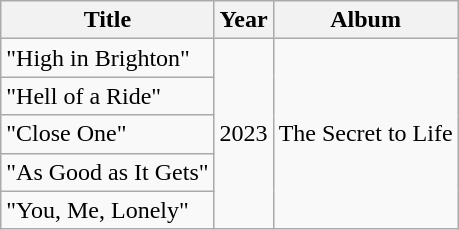<table class="wikitable">
<tr>
<th>Title</th>
<th>Year</th>
<th>Album</th>
</tr>
<tr>
<td>"High in Brighton"</td>
<td rowspan="5">2023</td>
<td rowspan="5">The Secret to Life</td>
</tr>
<tr>
<td>"Hell of a Ride"</td>
</tr>
<tr>
<td>"Close One"</td>
</tr>
<tr>
<td>"As Good as It Gets"</td>
</tr>
<tr>
<td>"You, Me, Lonely"</td>
</tr>
</table>
